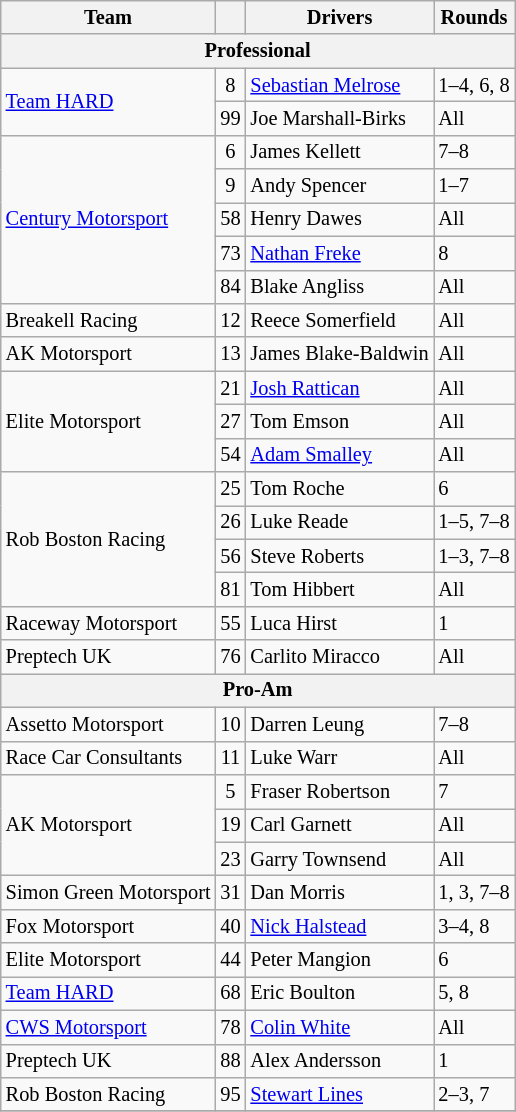<table class="wikitable" style="font-size: 85%;">
<tr>
<th>Team</th>
<th></th>
<th>Drivers</th>
<th>Rounds</th>
</tr>
<tr>
<th colspan=4>Professional</th>
</tr>
<tr>
<td rowspan=2><a href='#'>Team HARD</a></td>
<td align=center>8</td>
<td> <a href='#'>Sebastian Melrose</a></td>
<td>1–4, 6, 8</td>
</tr>
<tr>
<td align=center>99</td>
<td> Joe Marshall-Birks</td>
<td>All</td>
</tr>
<tr>
<td rowspan=5><a href='#'>Century Motorsport</a></td>
<td align=center>6</td>
<td> James Kellett</td>
<td>7–8</td>
</tr>
<tr>
<td align=center>9</td>
<td> Andy Spencer</td>
<td>1–7</td>
</tr>
<tr>
<td align=center>58</td>
<td> Henry Dawes</td>
<td>All</td>
</tr>
<tr>
<td align=center>73</td>
<td> <a href='#'>Nathan Freke</a></td>
<td>8</td>
</tr>
<tr>
<td align=center>84</td>
<td> Blake Angliss</td>
<td>All</td>
</tr>
<tr>
<td>Breakell Racing</td>
<td align=center>12</td>
<td> Reece Somerfield</td>
<td>All</td>
</tr>
<tr>
<td>AK Motorsport</td>
<td align=center>13</td>
<td nowrap> James Blake-Baldwin</td>
<td>All</td>
</tr>
<tr>
<td rowspan=3>Elite Motorsport</td>
<td align=center>21</td>
<td> <a href='#'>Josh Rattican</a></td>
<td>All</td>
</tr>
<tr>
<td align=center>27</td>
<td> Tom Emson</td>
<td>All</td>
</tr>
<tr>
<td align=center>54</td>
<td> <a href='#'>Adam Smalley</a></td>
<td>All</td>
</tr>
<tr>
<td rowspan=4>Rob Boston Racing</td>
<td align=center>25</td>
<td> Tom Roche</td>
<td>6</td>
</tr>
<tr>
<td align=center>26</td>
<td> Luke Reade</td>
<td nowrap>1–5, 7–8</td>
</tr>
<tr>
<td align=center>56</td>
<td> Steve Roberts</td>
<td>1–3, 7–8</td>
</tr>
<tr>
<td align=center>81</td>
<td> Tom Hibbert</td>
<td>All</td>
</tr>
<tr>
<td>Raceway Motorsport</td>
<td align=center>55</td>
<td> Luca Hirst</td>
<td>1</td>
</tr>
<tr>
<td>Preptech UK</td>
<td align=center>76</td>
<td> Carlito Miracco</td>
<td>All</td>
</tr>
<tr>
<th colspan=4>Pro-Am</th>
</tr>
<tr>
<td>Assetto Motorsport</td>
<td align=center>10</td>
<td> Darren Leung</td>
<td>7–8</td>
</tr>
<tr>
<td>Race Car Consultants</td>
<td align=center>11</td>
<td> Luke Warr</td>
<td>All</td>
</tr>
<tr>
<td rowspan=3>AK Motorsport</td>
<td align=center>5</td>
<td> Fraser Robertson</td>
<td>7</td>
</tr>
<tr>
<td align=center>19</td>
<td> Carl Garnett</td>
<td>All</td>
</tr>
<tr>
<td align=center>23</td>
<td> Garry Townsend</td>
<td>All</td>
</tr>
<tr>
<td>Simon Green Motorsport</td>
<td align=center>31</td>
<td> Dan Morris</td>
<td>1, 3, 7–8</td>
</tr>
<tr>
<td>Fox Motorsport</td>
<td align=center>40</td>
<td> <a href='#'>Nick Halstead</a></td>
<td>3–4, 8</td>
</tr>
<tr>
<td>Elite Motorsport</td>
<td align=center>44</td>
<td> Peter Mangion</td>
<td>6</td>
</tr>
<tr>
<td><a href='#'>Team HARD</a></td>
<td align=center>68</td>
<td> Eric Boulton</td>
<td>5, 8</td>
</tr>
<tr>
<td><a href='#'>CWS Motorsport</a></td>
<td align=center>78</td>
<td> <a href='#'>Colin White</a></td>
<td>All</td>
</tr>
<tr>
<td>Preptech UK</td>
<td align=center>88</td>
<td> Alex Andersson</td>
<td>1</td>
</tr>
<tr>
<td>Rob Boston Racing</td>
<td align=center>95</td>
<td> <a href='#'>Stewart Lines</a></td>
<td>2–3, 7</td>
</tr>
<tr>
</tr>
</table>
